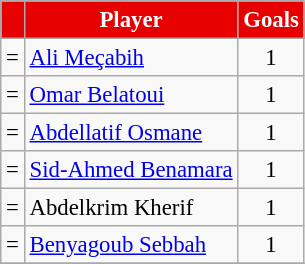<table border="0" class="wikitable" style="text-align:center;font-size:95%">
<tr>
<th scope=col style="color:#FFFFFF; background:#E60000;"></th>
<th scope=col style="color:#FFFFFF; background:#E60000;">Player</th>
<th scope=col style="color:#FFFFFF; background:#E60000;">Goals</th>
</tr>
<tr>
<td align=left>=</td>
<td align=left> <a href='#'>Ali Meçabih</a></td>
<td align=center>1</td>
</tr>
<tr>
<td align=left>=</td>
<td align=left> <a href='#'>Omar Belatoui</a></td>
<td align=center>1</td>
</tr>
<tr>
<td align=left>=</td>
<td align=left> <a href='#'>Abdellatif Osmane</a></td>
<td align=center>1</td>
</tr>
<tr>
<td align=left>=</td>
<td align=left> <a href='#'>Sid-Ahmed Benamara</a></td>
<td align=center>1</td>
</tr>
<tr>
<td align=left>=</td>
<td align=left> Abdelkrim Kherif</td>
<td align=center>1</td>
</tr>
<tr>
<td align=left>=</td>
<td align=left> <a href='#'>Benyagoub Sebbah</a></td>
<td align=center>1</td>
</tr>
<tr>
</tr>
</table>
